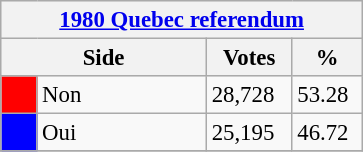<table class="wikitable" style="font-size: 95%; clear:both">
<tr style="background-color:#E9E9E9">
<th colspan=4><a href='#'>1980 Quebec referendum</a></th>
</tr>
<tr style="background-color:#E9E9E9">
<th colspan=2 style="width: 130px">Side</th>
<th style="width: 50px">Votes</th>
<th style="width: 40px">%</th>
</tr>
<tr>
<td bgcolor="red"></td>
<td>Non</td>
<td>28,728</td>
<td>53.28</td>
</tr>
<tr>
<td bgcolor="blue"></td>
<td>Oui</td>
<td>25,195</td>
<td>46.72</td>
</tr>
<tr>
</tr>
</table>
